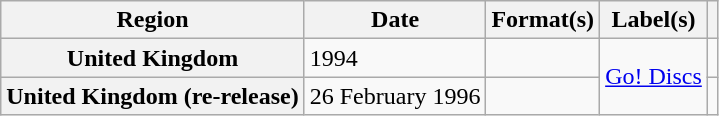<table class="wikitable plainrowheaders">
<tr>
<th scope="col">Region</th>
<th scope="col">Date</th>
<th scope="col">Format(s)</th>
<th scope="col">Label(s)</th>
<th scope="col"></th>
</tr>
<tr>
<th scope="row">United Kingdom</th>
<td>1994</td>
<td></td>
<td rowspan="2"><a href='#'>Go! Discs</a></td>
</tr>
<tr>
<th scope="row">United Kingdom (re-release)</th>
<td>26 February 1996</td>
<td></td>
<td></td>
</tr>
</table>
